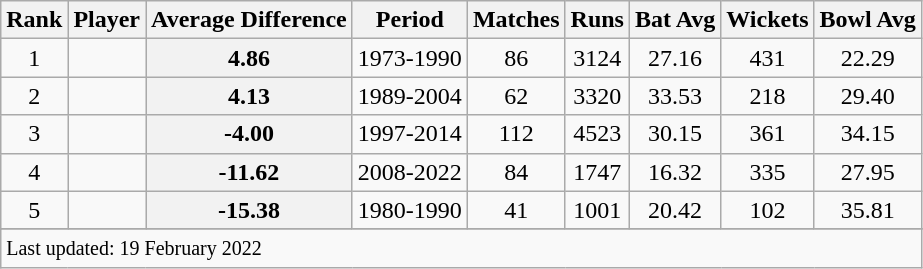<table class="wikitable plainrowheaders sortable">
<tr>
<th scope=col>Rank</th>
<th scope=col>Player</th>
<th scope=col>Average Difference</th>
<th scope=col>Period</th>
<th scope=col>Matches</th>
<th scope=col>Runs</th>
<th scope=col>Bat Avg</th>
<th scope=col>Wickets</th>
<th scope=col>Bowl Avg</th>
</tr>
<tr>
<td align=center>1</td>
<td></td>
<th scope=row style=text-align:center;>4.86</th>
<td>1973-1990</td>
<td align=center>86</td>
<td align=center>3124</td>
<td align=center>27.16</td>
<td align=center>431</td>
<td align=center>22.29</td>
</tr>
<tr>
<td align=center>2</td>
<td></td>
<th scope=row style=text-align:center;>4.13</th>
<td>1989-2004</td>
<td align=center>62</td>
<td align=center>3320</td>
<td align=center>33.53</td>
<td align=center>218</td>
<td align=center>29.40</td>
</tr>
<tr>
<td align=center>3</td>
<td></td>
<th scope=row style=text-align:center;>-4.00</th>
<td>1997-2014</td>
<td align=center>112</td>
<td align=center>4523</td>
<td align=center>30.15</td>
<td align=center>361</td>
<td align=center>34.15</td>
</tr>
<tr>
<td align=center>4</td>
<td></td>
<th scope=row style=text-align:center;>-11.62</th>
<td>2008-2022</td>
<td align=center>84</td>
<td align=center>1747</td>
<td align=center>16.32</td>
<td align=center>335</td>
<td align=center>27.95</td>
</tr>
<tr>
<td align=center>5</td>
<td></td>
<th scope=row style=text-align:center;>-15.38</th>
<td>1980-1990</td>
<td align=center>41</td>
<td align=center>1001</td>
<td align=center>20.42</td>
<td align=center>102</td>
<td align=center>35.81</td>
</tr>
<tr>
</tr>
<tr class=sortbottom>
<td colspan=9><small>Last updated: 19 February 2022</small></td>
</tr>
</table>
